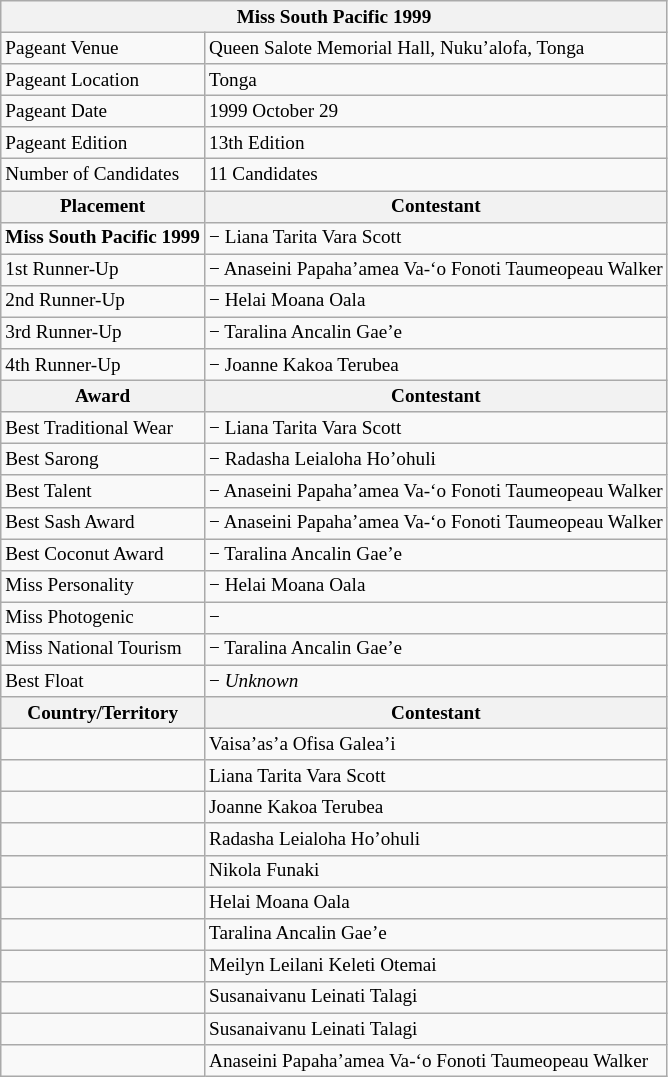<table class="wikitable sortable" style="font-size: 80%;">
<tr>
<th colspan="2"><strong>Miss South Pacific 1999</strong></th>
</tr>
<tr>
<td>Pageant Venue</td>
<td>Queen Salote Memorial Hall, Nuku’alofa, Tonga</td>
</tr>
<tr>
<td>Pageant Location</td>
<td>Tonga</td>
</tr>
<tr>
<td>Pageant Date</td>
<td>1999 October 29</td>
</tr>
<tr>
<td>Pageant Edition</td>
<td>13th Edition</td>
</tr>
<tr>
<td>Number of Candidates</td>
<td>11 Candidates</td>
</tr>
<tr>
<th>Placement</th>
<th>Contestant</th>
</tr>
<tr>
<td><strong>Miss South Pacific 1999</strong></td>
<td> − Liana Tarita Vara Scott</td>
</tr>
<tr>
<td>1st Runner-Up</td>
<td> − Anaseini Papaha’amea Va-‘o Fonoti Taumeopeau Walker</td>
</tr>
<tr>
<td>2nd Runner-Up</td>
<td> − Helai Moana Oala</td>
</tr>
<tr>
<td>3rd Runner-Up</td>
<td> − Taralina Ancalin Gae’e</td>
</tr>
<tr>
<td>4th Runner-Up</td>
<td> − Joanne Kakoa Terubea</td>
</tr>
<tr>
<th>Award</th>
<th>Contestant</th>
</tr>
<tr>
<td>Best Traditional Wear</td>
<td> − Liana Tarita Vara Scott</td>
</tr>
<tr>
<td>Best Sarong</td>
<td> − Radasha Leialoha Ho’ohuli</td>
</tr>
<tr>
<td>Best Talent</td>
<td> − Anaseini Papaha’amea Va-‘o Fonoti Taumeopeau Walker</td>
</tr>
<tr>
<td>Best Sash Award</td>
<td> − Anaseini Papaha’amea Va-‘o Fonoti Taumeopeau Walker</td>
</tr>
<tr>
<td>Best Coconut Award</td>
<td> − Taralina Ancalin Gae’e</td>
</tr>
<tr>
<td>Miss Personality</td>
<td> − Helai Moana Oala</td>
</tr>
<tr>
<td>Miss Photogenic</td>
<td> −</td>
</tr>
<tr>
<td>Miss National Tourism</td>
<td> − Taralina Ancalin Gae’e</td>
</tr>
<tr>
<td>Best Float</td>
<td> − <em>Unknown</em></td>
</tr>
<tr>
<th><strong>Country/Territory</strong></th>
<th>Contestant</th>
</tr>
<tr>
<td></td>
<td>Vaisa’as’a Ofisa Galea’i</td>
</tr>
<tr>
<td></td>
<td>Liana Tarita Vara Scott</td>
</tr>
<tr>
<td></td>
<td>Joanne Kakoa Terubea</td>
</tr>
<tr>
<td></td>
<td>Radasha Leialoha Ho’ohuli</td>
</tr>
<tr>
<td></td>
<td>Nikola Funaki</td>
</tr>
<tr>
<td></td>
<td>Helai Moana Oala</td>
</tr>
<tr>
<td></td>
<td>Taralina Ancalin Gae’e</td>
</tr>
<tr>
<td></td>
<td>Meilyn Leilani Keleti Otemai</td>
</tr>
<tr>
<td></td>
<td>Susanaivanu Leinati Talagi</td>
</tr>
<tr>
<td></td>
<td>Susanaivanu Leinati Talagi</td>
</tr>
<tr>
<td></td>
<td>Anaseini Papaha’amea Va-‘o Fonoti Taumeopeau Walker</td>
</tr>
</table>
